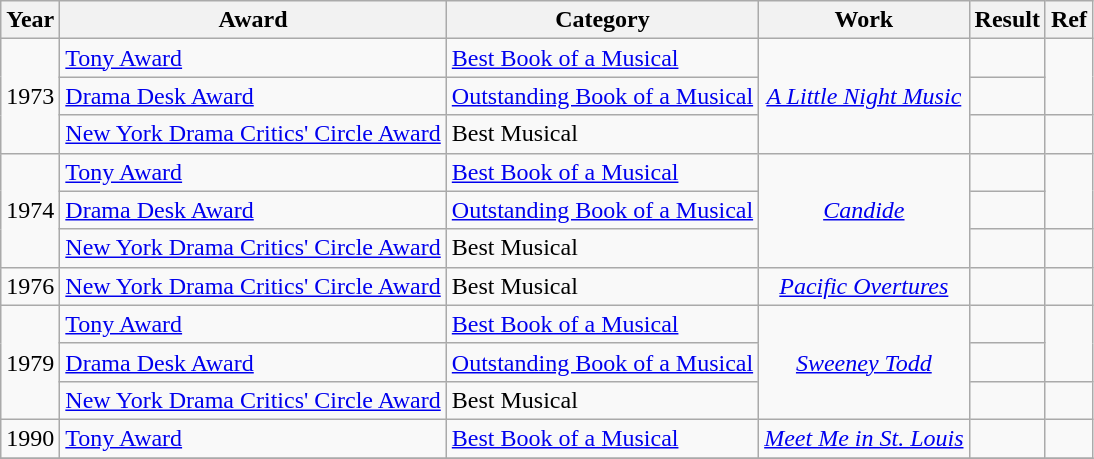<table class="wikitable">
<tr>
<th>Year</th>
<th>Award</th>
<th>Category</th>
<th>Work</th>
<th>Result</th>
<th>Ref</th>
</tr>
<tr>
<td rowspan="3" align="center">1973</td>
<td><a href='#'>Tony Award</a></td>
<td><a href='#'>Best Book of a Musical</a></td>
<td rowspan="3" align="center"><em><a href='#'>A Little Night Music</a></em></td>
<td></td>
<td rowspan="2" align="center"></td>
</tr>
<tr>
<td><a href='#'>Drama Desk Award</a></td>
<td><a href='#'>Outstanding Book of a Musical</a></td>
<td></td>
</tr>
<tr>
<td><a href='#'>New York Drama Critics' Circle Award</a></td>
<td>Best Musical</td>
<td></td>
<td align="center"></td>
</tr>
<tr>
<td rowspan="3" align="center">1974</td>
<td><a href='#'>Tony Award</a></td>
<td><a href='#'>Best Book of a Musical</a></td>
<td rowspan="3" align="center"><em><a href='#'>Candide</a></em></td>
<td></td>
<td rowspan="2" align="center"></td>
</tr>
<tr>
<td><a href='#'>Drama Desk Award</a></td>
<td><a href='#'>Outstanding Book of a Musical</a></td>
<td></td>
</tr>
<tr>
<td><a href='#'>New York Drama Critics' Circle Award</a></td>
<td>Best Musical</td>
<td></td>
<td align="center"></td>
</tr>
<tr>
<td align="center">1976</td>
<td><a href='#'>New York Drama Critics' Circle Award</a></td>
<td>Best Musical</td>
<td align="center"><em><a href='#'>Pacific Overtures</a></em></td>
<td></td>
<td align="center"></td>
</tr>
<tr>
<td rowspan="3" align="center">1979</td>
<td><a href='#'>Tony Award</a></td>
<td><a href='#'>Best Book of a Musical</a></td>
<td rowspan="3" align="center"><em><a href='#'>Sweeney Todd</a></em></td>
<td></td>
<td rowspan="2" align="center"></td>
</tr>
<tr>
<td><a href='#'>Drama Desk Award</a></td>
<td><a href='#'>Outstanding Book of a Musical</a></td>
<td></td>
</tr>
<tr>
<td><a href='#'>New York Drama Critics' Circle Award</a></td>
<td>Best Musical</td>
<td></td>
<td align="center"></td>
</tr>
<tr>
<td align="center">1990</td>
<td><a href='#'>Tony Award</a></td>
<td><a href='#'>Best Book of a Musical</a></td>
<td align="center"><em><a href='#'>Meet Me in St. Louis</a></em></td>
<td></td>
<td align="center"></td>
</tr>
<tr>
</tr>
</table>
